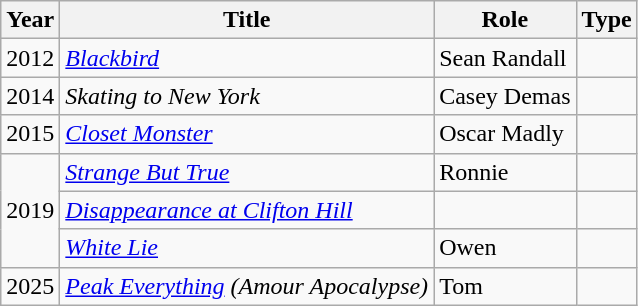<table class="wikitable sortable">
<tr>
<th>Year</th>
<th>Title</th>
<th>Role</th>
<th class="unsortable">Type</th>
</tr>
<tr>
<td>2012</td>
<td><em><a href='#'>Blackbird</a></em></td>
<td>Sean Randall</td>
<td></td>
</tr>
<tr>
<td>2014</td>
<td><em>Skating to New York</em></td>
<td>Casey Demas</td>
<td></td>
</tr>
<tr>
<td>2015</td>
<td><em><a href='#'>Closet Monster</a></em></td>
<td>Oscar Madly</td>
<td></td>
</tr>
<tr>
<td rowspan="3">2019</td>
<td><em><a href='#'>Strange But True</a></em></td>
<td>Ronnie</td>
<td></td>
</tr>
<tr>
<td><em><a href='#'>Disappearance at Clifton Hill</a></em></td>
<td></td>
<td></td>
</tr>
<tr>
<td><em><a href='#'>White Lie</a></em></td>
<td>Owen</td>
<td></td>
</tr>
<tr>
<td>2025</td>
<td><em><a href='#'>Peak Everything</a> (Amour Apocalypse)</em></td>
<td>Tom</td>
<td></td>
</tr>
</table>
